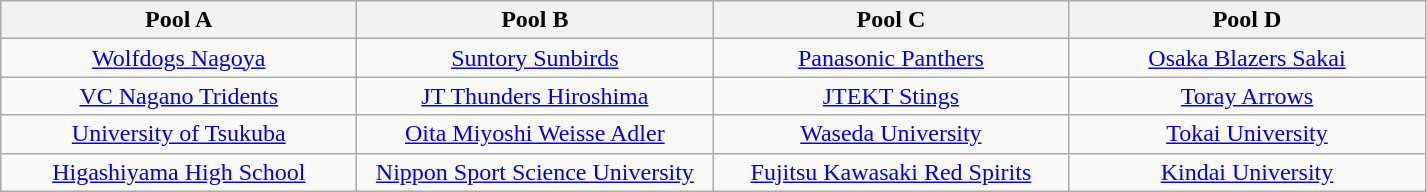<table class="wikitable" style="text-align:center">
<tr>
<th width=230>Pool A</th>
<th width=230>Pool B</th>
<th width=230>Pool C</th>
<th width=230>Pool D</th>
</tr>
<tr>
<td><a href='#'>Wolfdogs Nagoya</a></td>
<td><a href='#'>Suntory Sunbirds</a></td>
<td><a href='#'>Panasonic Panthers</a></td>
<td><a href='#'>Osaka Blazers Sakai</a></td>
</tr>
<tr>
<td><a href='#'>VC Nagano Tridents</a></td>
<td><a href='#'>JT Thunders Hiroshima</a></td>
<td><a href='#'>JTEKT Stings</a></td>
<td><a href='#'>Toray Arrows</a></td>
</tr>
<tr>
<td><a href='#'>University of Tsukuba</a></td>
<td><a href='#'>Oita Miyoshi Weisse Adler</a></td>
<td><a href='#'>Waseda University</a></td>
<td><a href='#'>Tokai University</a></td>
</tr>
<tr>
<td><a href='#'>Higashiyama High School</a></td>
<td><a href='#'>Nippon Sport Science University</a></td>
<td><a href='#'>Fujitsu Kawasaki Red Spirits</a></td>
<td><a href='#'>Kindai University</a></td>
</tr>
</table>
